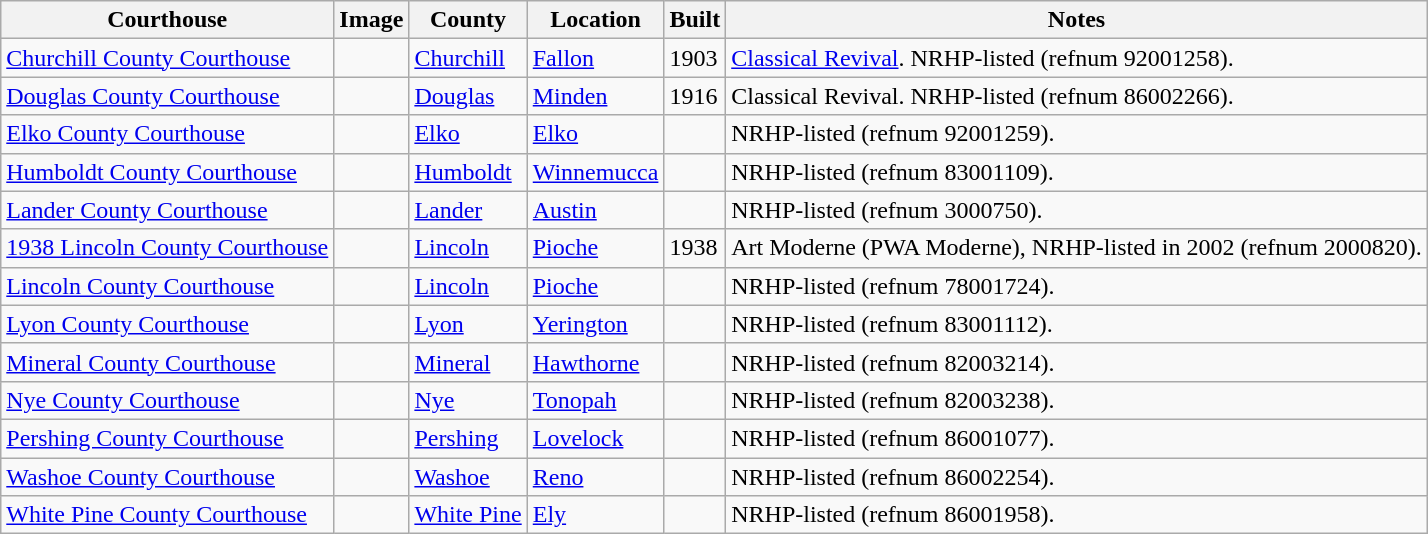<table class="wikitable sortable sticky-header sort-under">
<tr>
<th>Courthouse</th>
<th>Image</th>
<th>County</th>
<th>Location</th>
<th>Built</th>
<th>Notes</th>
</tr>
<tr>
<td><a href='#'>Churchill County Courthouse</a></td>
<td></td>
<td><a href='#'>Churchill</a></td>
<td><a href='#'>Fallon</a><br><small></small></td>
<td>1903</td>
<td><a href='#'>Classical Revival</a>. NRHP-listed (refnum 92001258).</td>
</tr>
<tr>
<td><a href='#'>Douglas County Courthouse</a></td>
<td></td>
<td><a href='#'>Douglas</a></td>
<td><a href='#'>Minden</a><br><small></small></td>
<td>1916</td>
<td>Classical Revival. NRHP-listed (refnum 86002266).</td>
</tr>
<tr>
<td><a href='#'>Elko County Courthouse</a></td>
<td></td>
<td><a href='#'>Elko</a></td>
<td><a href='#'>Elko</a></td>
<td></td>
<td>NRHP-listed (refnum 92001259).</td>
</tr>
<tr>
<td><a href='#'>Humboldt County Courthouse</a></td>
<td></td>
<td><a href='#'>Humboldt</a></td>
<td><a href='#'>Winnemucca</a></td>
<td></td>
<td>NRHP-listed (refnum 83001109).</td>
</tr>
<tr>
<td><a href='#'>Lander County Courthouse</a></td>
<td></td>
<td><a href='#'>Lander</a></td>
<td><a href='#'>Austin</a></td>
<td></td>
<td>NRHP-listed (refnum 3000750).</td>
</tr>
<tr>
<td><a href='#'>1938 Lincoln County Courthouse</a></td>
<td></td>
<td><a href='#'>Lincoln</a></td>
<td><a href='#'>Pioche</a><br><small></small></td>
<td>1938</td>
<td>Art Moderne (PWA Moderne), NRHP-listed in 2002 (refnum 2000820).</td>
</tr>
<tr>
<td><a href='#'>Lincoln County Courthouse</a></td>
<td></td>
<td><a href='#'>Lincoln</a></td>
<td><a href='#'>Pioche</a></td>
<td></td>
<td>NRHP-listed (refnum 78001724).</td>
</tr>
<tr>
<td><a href='#'>Lyon County Courthouse</a></td>
<td></td>
<td><a href='#'>Lyon</a></td>
<td><a href='#'>Yerington</a></td>
<td></td>
<td>NRHP-listed (refnum 83001112).</td>
</tr>
<tr>
<td><a href='#'>Mineral County Courthouse</a></td>
<td></td>
<td><a href='#'>Mineral</a></td>
<td><a href='#'>Hawthorne</a></td>
<td></td>
<td>NRHP-listed (refnum 82003214).</td>
</tr>
<tr>
<td><a href='#'>Nye County Courthouse</a></td>
<td></td>
<td><a href='#'>Nye</a></td>
<td><a href='#'>Tonopah</a></td>
<td></td>
<td>NRHP-listed (refnum 82003238).</td>
</tr>
<tr>
<td><a href='#'>Pershing County Courthouse</a></td>
<td></td>
<td><a href='#'>Pershing</a></td>
<td><a href='#'>Lovelock</a></td>
<td></td>
<td>NRHP-listed (refnum 86001077).</td>
</tr>
<tr>
<td><a href='#'>Washoe County Courthouse</a></td>
<td></td>
<td><a href='#'>Washoe</a></td>
<td><a href='#'>Reno</a></td>
<td></td>
<td>NRHP-listed (refnum 86002254).</td>
</tr>
<tr>
<td><a href='#'>White Pine County Courthouse</a></td>
<td></td>
<td><a href='#'>White Pine</a></td>
<td><a href='#'>Ely</a></td>
<td></td>
<td>NRHP-listed (refnum 86001958).</td>
</tr>
</table>
